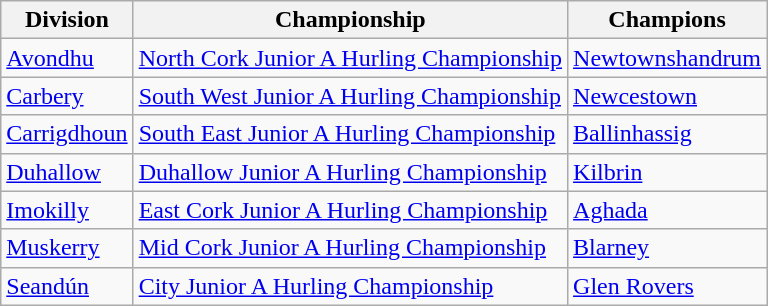<table class="wikitable">
<tr>
<th>Division</th>
<th>Championship</th>
<th>Champions</th>
</tr>
<tr>
<td><a href='#'>Avondhu</a></td>
<td><a href='#'>North Cork Junior A Hurling Championship</a></td>
<td><a href='#'>Newtownshandrum</a></td>
</tr>
<tr>
<td><a href='#'>Carbery</a></td>
<td><a href='#'>South West Junior A Hurling Championship</a></td>
<td><a href='#'>Newcestown</a></td>
</tr>
<tr>
<td><a href='#'>Carrigdhoun</a></td>
<td><a href='#'>South East Junior A Hurling Championship</a></td>
<td><a href='#'>Ballinhassig</a></td>
</tr>
<tr>
<td><a href='#'>Duhallow</a></td>
<td><a href='#'>Duhallow Junior A Hurling Championship</a></td>
<td><a href='#'>Kilbrin</a></td>
</tr>
<tr>
<td><a href='#'>Imokilly</a></td>
<td><a href='#'>East Cork Junior A Hurling Championship</a></td>
<td><a href='#'>Aghada</a></td>
</tr>
<tr>
<td><a href='#'>Muskerry</a></td>
<td><a href='#'>Mid Cork Junior A Hurling Championship</a></td>
<td><a href='#'>Blarney</a></td>
</tr>
<tr>
<td><a href='#'>Seandún</a></td>
<td><a href='#'>City Junior A Hurling Championship</a></td>
<td><a href='#'>Glen Rovers</a></td>
</tr>
</table>
